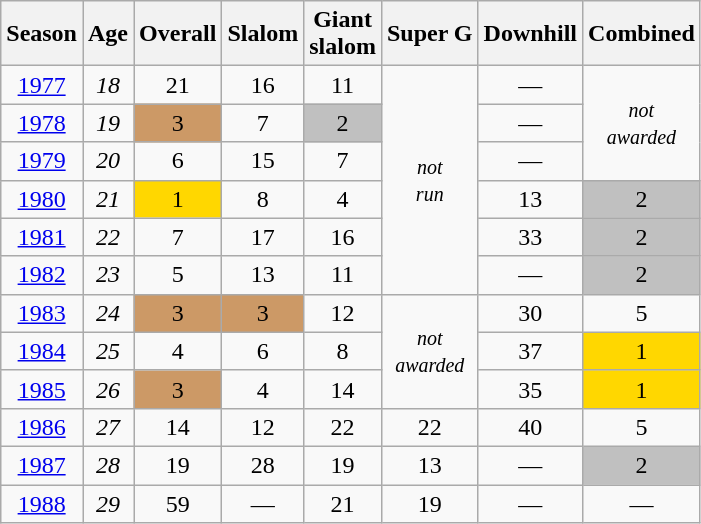<table class=wikitable style="text-align:center">
<tr>
<th>Season</th>
<th>Age</th>
<th>Overall</th>
<th>Slalom</th>
<th>Giant<br>slalom</th>
<th>Super G</th>
<th>Downhill</th>
<th>Combined</th>
</tr>
<tr>
<td><a href='#'>1977</a></td>
<td><em>18</em></td>
<td>21</td>
<td>16</td>
<td>11</td>
<td rowspan=6><small><em>not<br>run</em> </small></td>
<td>—</td>
<td rowspan=3><small><em>not<br>awarded</em> </small></td>
</tr>
<tr>
<td><a href='#'>1978</a></td>
<td><em>19</em></td>
<td bgcolor="cc9966">3</td>
<td>7</td>
<td bgcolor="silver">2</td>
<td>—</td>
</tr>
<tr>
<td><a href='#'>1979</a></td>
<td><em>20</em></td>
<td>6</td>
<td>15</td>
<td>7</td>
<td>—</td>
</tr>
<tr>
<td><a href='#'>1980</a></td>
<td><em>21</em></td>
<td bgcolor="gold">1</td>
<td>8</td>
<td>4</td>
<td>13</td>
<td bgcolor="silver">2</td>
</tr>
<tr>
<td><a href='#'>1981</a></td>
<td><em>22</em></td>
<td>7</td>
<td>17</td>
<td>16</td>
<td>33</td>
<td bgcolor="silver">2</td>
</tr>
<tr>
<td><a href='#'>1982</a></td>
<td><em>23</em></td>
<td>5</td>
<td>13</td>
<td>11</td>
<td>—</td>
<td bgcolor="silver">2</td>
</tr>
<tr>
<td><a href='#'>1983</a></td>
<td><em>24</em></td>
<td bgcolor="cc9966">3</td>
<td bgcolor="cc9966">3</td>
<td>12</td>
<td rowspan=3><small><em>not<br>awarded</em> </small></td>
<td>30</td>
<td>5</td>
</tr>
<tr>
<td><a href='#'>1984</a></td>
<td><em>25</em></td>
<td>4</td>
<td>6</td>
<td>8</td>
<td>37</td>
<td bgcolor="gold">1</td>
</tr>
<tr>
<td><a href='#'>1985</a></td>
<td><em>26</em></td>
<td bgcolor="cc9966">3</td>
<td>4</td>
<td>14</td>
<td>35</td>
<td bgcolor="gold">1</td>
</tr>
<tr>
<td><a href='#'>1986</a></td>
<td><em>27</em></td>
<td>14</td>
<td>12</td>
<td>22</td>
<td>22</td>
<td>40</td>
<td>5</td>
</tr>
<tr>
<td><a href='#'>1987</a></td>
<td><em>28</em></td>
<td>19</td>
<td>28</td>
<td>19</td>
<td>13</td>
<td>—</td>
<td bgcolor="silver">2</td>
</tr>
<tr>
<td><a href='#'>1988</a></td>
<td><em>29</em></td>
<td>59</td>
<td>—</td>
<td>21</td>
<td>19</td>
<td>—</td>
<td>—</td>
</tr>
</table>
